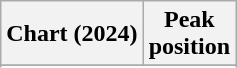<table class="wikitable sortable plainrowheaders" style="text-align:center">
<tr>
<th scope="col">Chart (2024)</th>
<th scope="col">Peak<br> position</th>
</tr>
<tr>
</tr>
<tr>
</tr>
</table>
